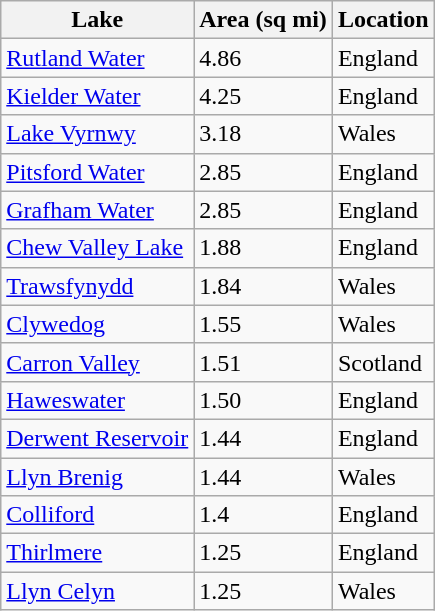<table class="wikitable sortable" border="1">
<tr>
<th>Lake</th>
<th>Area (sq mi)</th>
<th>Location</th>
</tr>
<tr>
<td><a href='#'>Rutland Water</a></td>
<td>4.86</td>
<td>England</td>
</tr>
<tr>
<td><a href='#'>Kielder Water</a></td>
<td>4.25</td>
<td>England</td>
</tr>
<tr>
<td><a href='#'>Lake Vyrnwy</a></td>
<td>3.18</td>
<td>Wales</td>
</tr>
<tr>
<td><a href='#'>Pitsford Water</a></td>
<td>2.85</td>
<td>England</td>
</tr>
<tr>
<td><a href='#'>Grafham Water</a></td>
<td>2.85</td>
<td>England</td>
</tr>
<tr>
<td><a href='#'>Chew Valley Lake</a></td>
<td>1.88</td>
<td>England</td>
</tr>
<tr>
<td><a href='#'>Trawsfynydd</a></td>
<td>1.84</td>
<td>Wales</td>
</tr>
<tr>
<td><a href='#'>Clywedog</a></td>
<td>1.55</td>
<td>Wales</td>
</tr>
<tr>
<td><a href='#'>Carron Valley</a></td>
<td>1.51</td>
<td>Scotland</td>
</tr>
<tr>
<td><a href='#'>Haweswater</a></td>
<td>1.50</td>
<td>England</td>
</tr>
<tr>
<td><a href='#'>Derwent Reservoir</a></td>
<td>1.44</td>
<td>England</td>
</tr>
<tr>
<td><a href='#'>Llyn Brenig</a></td>
<td>1.44</td>
<td>Wales</td>
</tr>
<tr>
<td><a href='#'>Colliford</a></td>
<td>1.4</td>
<td>England</td>
</tr>
<tr>
<td><a href='#'>Thirlmere</a></td>
<td>1.25</td>
<td>England</td>
</tr>
<tr>
<td><a href='#'>Llyn Celyn</a></td>
<td>1.25</td>
<td>Wales</td>
</tr>
</table>
